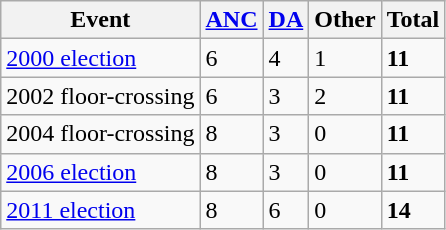<table class="wikitable">
<tr>
<th>Event</th>
<th><a href='#'>ANC</a></th>
<th><a href='#'>DA</a></th>
<th>Other</th>
<th>Total</th>
</tr>
<tr>
<td><a href='#'>2000 election</a></td>
<td>6</td>
<td>4</td>
<td>1</td>
<td><strong>11</strong></td>
</tr>
<tr>
<td>2002 floor-crossing</td>
<td>6</td>
<td>3</td>
<td>2</td>
<td><strong>11</strong></td>
</tr>
<tr>
<td>2004 floor-crossing</td>
<td>8</td>
<td>3</td>
<td>0</td>
<td><strong>11</strong></td>
</tr>
<tr>
<td><a href='#'>2006 election</a></td>
<td>8</td>
<td>3</td>
<td>0</td>
<td><strong>11</strong></td>
</tr>
<tr>
<td><a href='#'>2011 election</a></td>
<td>8</td>
<td>6</td>
<td>0</td>
<td><strong>14</strong></td>
</tr>
</table>
